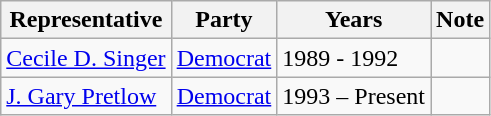<table class="wikitable">
<tr>
<th>Representative</th>
<th>Party</th>
<th>Years</th>
<th>Note</th>
</tr>
<tr>
<td nowrap=""><a href='#'>Cecile D. Singer</a></td>
<td><a href='#'>Democrat</a></td>
<td>1989 - 1992</td>
<td></td>
</tr>
<tr>
<td nowrap=""><a href='#'>J. Gary Pretlow</a></td>
<td><a href='#'>Democrat</a></td>
<td>1993 – Present</td>
<td></td>
</tr>
</table>
